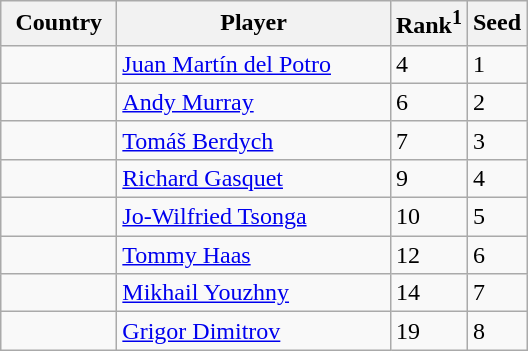<table class="sortable wikitable">
<tr>
<th width="70">Country</th>
<th width="175">Player</th>
<th>Rank<sup>1</sup></th>
<th>Seed</th>
</tr>
<tr>
<td></td>
<td><a href='#'>Juan Martín del Potro</a></td>
<td>4</td>
<td>1</td>
</tr>
<tr>
<td></td>
<td><a href='#'>Andy Murray</a></td>
<td>6</td>
<td>2</td>
</tr>
<tr>
<td></td>
<td><a href='#'>Tomáš Berdych</a></td>
<td>7</td>
<td>3</td>
</tr>
<tr>
<td></td>
<td><a href='#'>Richard Gasquet</a></td>
<td>9</td>
<td>4</td>
</tr>
<tr>
<td></td>
<td><a href='#'>Jo-Wilfried Tsonga</a></td>
<td>10</td>
<td>5</td>
</tr>
<tr>
<td></td>
<td><a href='#'>Tommy Haas</a></td>
<td>12</td>
<td>6</td>
</tr>
<tr>
<td></td>
<td><a href='#'>Mikhail Youzhny</a></td>
<td>14</td>
<td>7</td>
</tr>
<tr>
<td></td>
<td><a href='#'>Grigor Dimitrov</a></td>
<td>19</td>
<td>8</td>
</tr>
</table>
